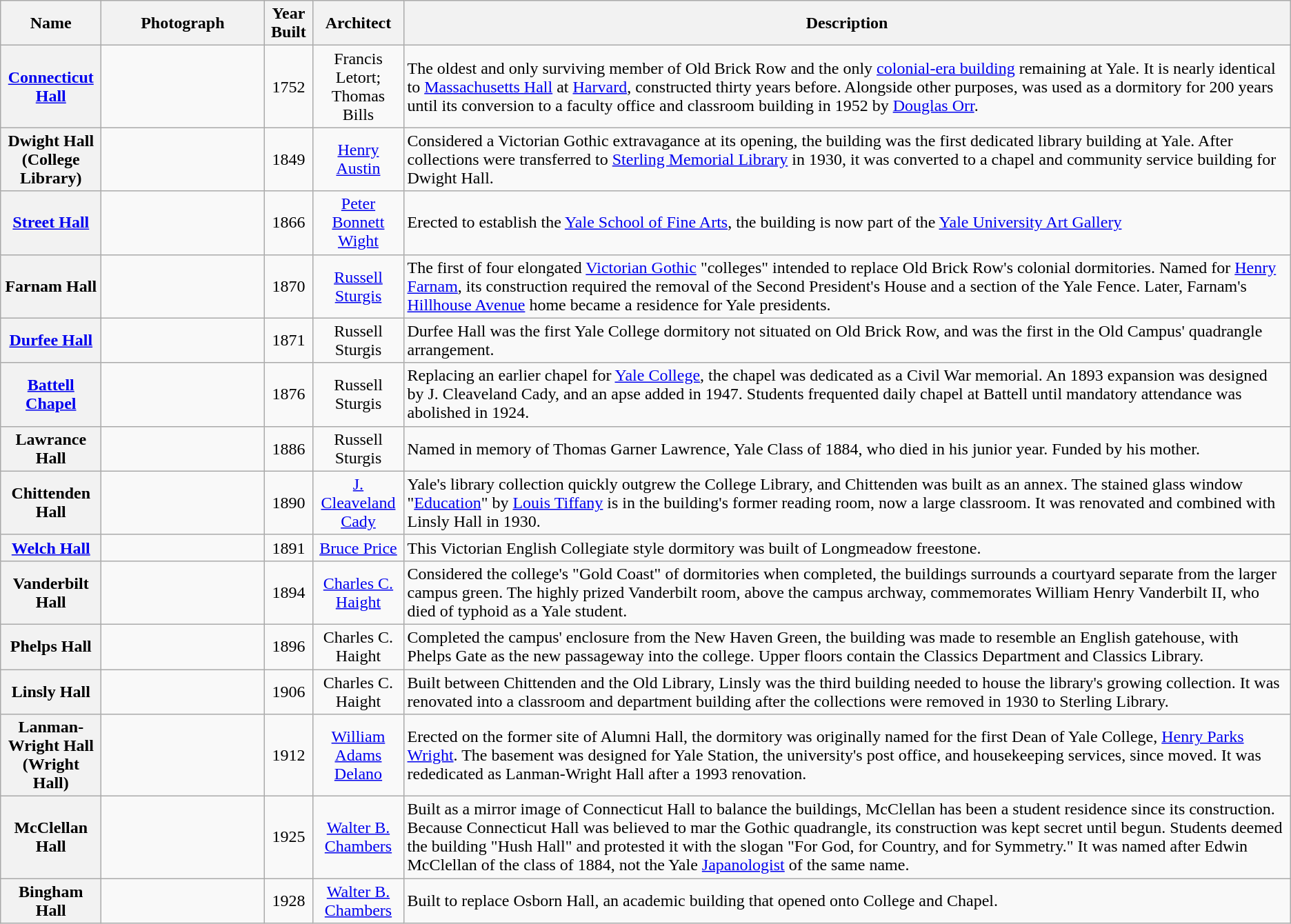<table class="wikitable sortable plainrowheaders">
<tr>
<th scope="col" style="width:90px">Name</th>
<th scope="col" style="width:150px" class="unsortable">Photograph</th>
<th scope="col" style="width:40px">Year Built</th>
<th scope="col" style="width:80px">Architect</th>
<th scope="col" class="unsortable">Description</th>
</tr>
<tr>
<th scope="row"><a href='#'>Connecticut Hall</a></th>
<td></td>
<td align="center">1752</td>
<td align="center">Francis Letort; Thomas Bills</td>
<td>The oldest and only surviving member of Old Brick Row and the only <a href='#'>colonial-era building</a> remaining at Yale. It is nearly identical to  <a href='#'>Massachusetts Hall</a> at <a href='#'>Harvard</a>, constructed thirty years before. Alongside other purposes, was used as a dormitory for 200 years until its conversion to a faculty office and classroom building in 1952 by <a href='#'>Douglas Orr</a>.</td>
</tr>
<tr>
<th scope="row">Dwight Hall (College Library)</th>
<td></td>
<td align="center">1849</td>
<td align="center"><a href='#'>Henry Austin</a></td>
<td>Considered a Victorian Gothic extravagance at its opening, the building was the first dedicated library building at Yale. After collections were transferred to <a href='#'>Sterling Memorial Library</a> in 1930, it was converted to a chapel and community service building for Dwight Hall.</td>
</tr>
<tr>
<th scope="row"><a href='#'>Street Hall</a></th>
<td></td>
<td align="center">1866</td>
<td align="center"><a href='#'>Peter Bonnett Wight</a></td>
<td>Erected to establish the <a href='#'>Yale School of Fine Arts</a>, the building is now part of the <a href='#'>Yale University Art Gallery</a></td>
</tr>
<tr>
<th scope="row">Farnam Hall</th>
<td></td>
<td align="center">1870</td>
<td align="center"><a href='#'>Russell Sturgis</a></td>
<td>The first of four elongated <a href='#'>Victorian Gothic</a> "colleges" intended to replace Old Brick Row's colonial dormitories. Named for <a href='#'>Henry Farnam</a>, its construction required the removal of the Second President's House and a section of the Yale Fence. Later, Farnam's <a href='#'>Hillhouse Avenue</a> home became a residence for Yale presidents.</td>
</tr>
<tr>
<th scope="row"><a href='#'>Durfee Hall</a></th>
<td></td>
<td align="center">1871</td>
<td align="center">Russell Sturgis</td>
<td>Durfee Hall was the first Yale College dormitory not situated on Old Brick Row, and was the first in the Old Campus' quadrangle arrangement.</td>
</tr>
<tr>
<th scope="row"><a href='#'>Battell Chapel</a></th>
<td></td>
<td align="center">1876</td>
<td align="center">Russell Sturgis</td>
<td>Replacing an earlier chapel for <a href='#'>Yale College</a>, the chapel was dedicated as a Civil War memorial. An 1893 expansion was designed by J. Cleaveland Cady, and an apse added in 1947. Students frequented daily chapel at Battell until mandatory attendance was abolished in 1924.</td>
</tr>
<tr>
<th scope="row">Lawrance Hall</th>
<td></td>
<td align="center">1886</td>
<td align="center">Russell Sturgis</td>
<td>Named in memory of Thomas Garner Lawrence, Yale Class of 1884, who died in his junior year. Funded by his mother.</td>
</tr>
<tr>
<th scope="row">Chittenden Hall</th>
<td></td>
<td align="center">1890</td>
<td align="center"><a href='#'>J. Cleaveland Cady</a></td>
<td>Yale's library collection quickly outgrew the College Library, and Chittenden was built as an annex. The stained glass window "<a href='#'>Education</a>" by <a href='#'>Louis Tiffany</a> is in the building's former reading room, now a large classroom. It was renovated and combined with Linsly Hall in 1930.</td>
</tr>
<tr>
<th scope="row"><a href='#'>Welch Hall</a></th>
<td></td>
<td align="center">1891</td>
<td align="center"><a href='#'>Bruce Price</a></td>
<td>This Victorian English Collegiate style dormitory was built of Longmeadow freestone.</td>
</tr>
<tr>
<th scope="row">Vanderbilt Hall</th>
<td></td>
<td align="center">1894</td>
<td align="center"><a href='#'>Charles C. Haight</a></td>
<td>Considered the college's "Gold Coast" of dormitories when completed, the buildings surrounds a courtyard separate from the larger campus green. The highly prized Vanderbilt room, above the campus archway, commemorates William Henry Vanderbilt II, who died of typhoid as a Yale student.</td>
</tr>
<tr>
<th scope="row">Phelps Hall</th>
<td></td>
<td align="center">1896</td>
<td align="center">Charles C. Haight</td>
<td>Completed the campus' enclosure from the New Haven Green, the building was made to resemble an English gatehouse, with Phelps Gate as the new passageway into the college. Upper floors contain the Classics Department and Classics Library.</td>
</tr>
<tr>
<th scope="row">Linsly Hall</th>
<td></td>
<td align="center">1906</td>
<td align="center">Charles C. Haight</td>
<td>Built between Chittenden and the Old Library, Linsly was the third building needed to house the library's growing collection. It was renovated into a classroom and department building after the collections were removed in 1930 to Sterling Library.</td>
</tr>
<tr>
<th scope="row">Lanman-Wright Hall (Wright Hall)</th>
<td></td>
<td align="center">1912</td>
<td align="center"><a href='#'>William Adams Delano</a></td>
<td>Erected on the former site of Alumni Hall, the dormitory was originally named for the first Dean of Yale College, <a href='#'>Henry Parks Wright</a>. The basement was designed for Yale Station, the university's post office, and housekeeping services, since moved. It was rededicated as Lanman-Wright Hall after a 1993 renovation.</td>
</tr>
<tr>
<th scope="row">McClellan Hall</th>
<td></td>
<td align="center">1925</td>
<td align="center"><a href='#'>Walter B. Chambers</a></td>
<td>Built as a mirror image of Connecticut Hall to balance the buildings, McClellan has been a student residence since its construction. Because Connecticut Hall was believed to mar the Gothic quadrangle, its construction was kept secret until begun. Students deemed the building "Hush Hall" and protested it with the slogan "For God, for Country, and for Symmetry."  It was named after Edwin McClellan of the class of 1884, not the Yale <a href='#'>Japanologist</a> of the same name.</td>
</tr>
<tr>
<th scope="row">Bingham Hall</th>
<td></td>
<td align="center">1928</td>
<td align="center"><a href='#'>Walter B. Chambers</a></td>
<td>Built to replace Osborn Hall, an academic building that opened onto College and Chapel.</td>
</tr>
</table>
